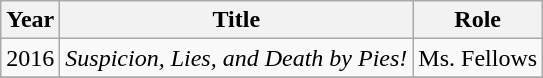<table class="wikitable sortable">
<tr>
<th>Year</th>
<th>Title</th>
<th>Role</th>
</tr>
<tr>
<td rowspan="1">2016</td>
<td><em>Suspicion, Lies, and Death by Pies!</em></td>
<td>Ms. Fellows</td>
</tr>
<tr>
</tr>
</table>
